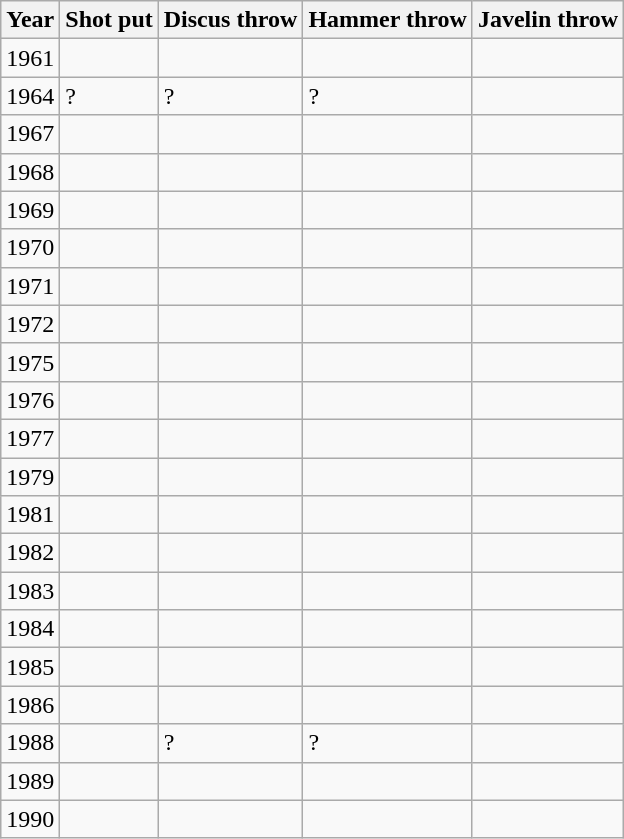<table class=wikitable>
<tr>
<th>Year</th>
<th>Shot put</th>
<th>Discus throw</th>
<th>Hammer throw</th>
<th>Javelin throw</th>
</tr>
<tr>
<td>1961</td>
<td></td>
<td></td>
<td></td>
<td></td>
</tr>
<tr>
<td>1964</td>
<td>?</td>
<td>?</td>
<td>?</td>
<td></td>
</tr>
<tr>
<td>1967</td>
<td></td>
<td></td>
<td></td>
<td></td>
</tr>
<tr>
<td>1968</td>
<td></td>
<td></td>
<td></td>
<td></td>
</tr>
<tr>
<td>1969</td>
<td></td>
<td></td>
<td></td>
<td></td>
</tr>
<tr>
<td>1970</td>
<td></td>
<td></td>
<td></td>
<td></td>
</tr>
<tr>
<td>1971</td>
<td></td>
<td></td>
<td></td>
<td></td>
</tr>
<tr>
<td>1972</td>
<td></td>
<td></td>
<td></td>
<td></td>
</tr>
<tr>
<td>1975</td>
<td></td>
<td></td>
<td></td>
<td></td>
</tr>
<tr>
<td>1976</td>
<td></td>
<td></td>
<td></td>
<td></td>
</tr>
<tr>
<td>1977</td>
<td></td>
<td></td>
<td></td>
<td></td>
</tr>
<tr>
<td>1979</td>
<td></td>
<td></td>
<td></td>
<td></td>
</tr>
<tr>
<td>1981</td>
<td></td>
<td></td>
<td></td>
<td></td>
</tr>
<tr>
<td>1982</td>
<td></td>
<td></td>
<td></td>
<td></td>
</tr>
<tr>
<td>1983</td>
<td></td>
<td></td>
<td></td>
<td></td>
</tr>
<tr>
<td>1984</td>
<td></td>
<td></td>
<td></td>
<td></td>
</tr>
<tr>
<td>1985</td>
<td></td>
<td></td>
<td></td>
<td></td>
</tr>
<tr>
<td>1986</td>
<td></td>
<td></td>
<td></td>
<td></td>
</tr>
<tr>
<td>1988</td>
<td></td>
<td>?</td>
<td>?</td>
<td></td>
</tr>
<tr>
<td>1989</td>
<td></td>
<td></td>
<td></td>
<td></td>
</tr>
<tr>
<td>1990</td>
<td></td>
<td></td>
<td></td>
<td></td>
</tr>
</table>
